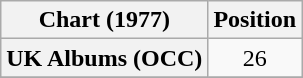<table class="wikitable plainrowheaders" style="text-align:center;">
<tr>
<th scope="col">Chart (1977)</th>
<th scope="col">Position</th>
</tr>
<tr>
<th scope="row">UK Albums (OCC)</th>
<td>26</td>
</tr>
<tr>
</tr>
</table>
